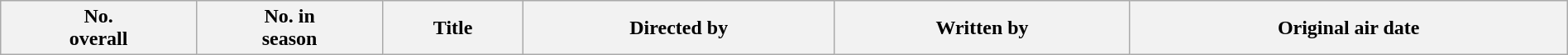<table class="wikitable plainrowheaders" style="width:100%; style="background:#fff;">
<tr>
<th style="background:#;">No.<br>overall</th>
<th style="background:#;">No. in<br>season</th>
<th style="background:#;">Title</th>
<th style="background:#;">Directed by</th>
<th style="background:#;">Written by</th>
<th style="background:#;">Original air date<br>




</th>
</tr>
</table>
